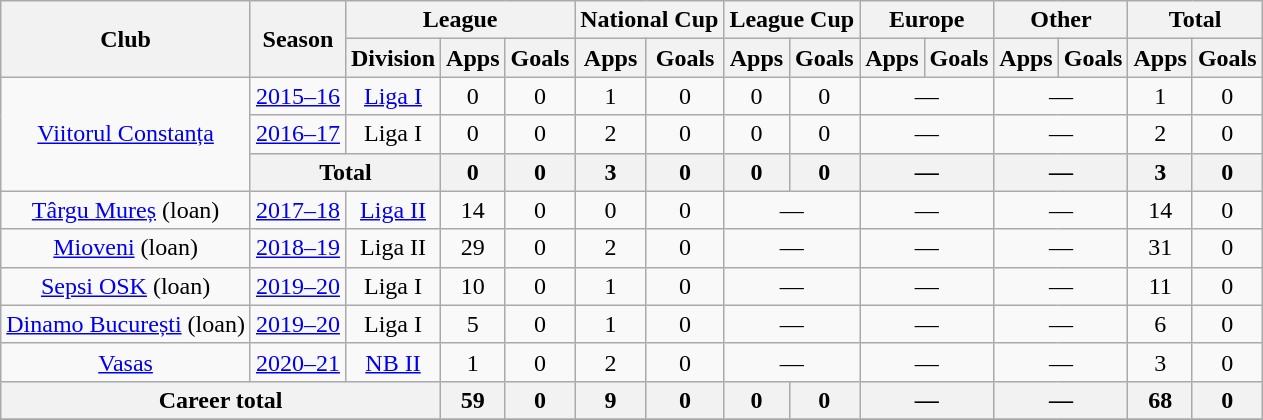<table class=wikitable style=text-align:center>
<tr>
<th rowspan=2>Club</th>
<th rowspan=2>Season</th>
<th colspan=3>League</th>
<th colspan=2>National Cup</th>
<th colspan=2>League Cup</th>
<th colspan=2>Europe</th>
<th colspan=2>Other</th>
<th colspan=2>Total</th>
</tr>
<tr>
<th>Division</th>
<th>Apps</th>
<th>Goals</th>
<th>Apps</th>
<th>Goals</th>
<th>Apps</th>
<th>Goals</th>
<th>Apps</th>
<th>Goals</th>
<th>Apps</th>
<th>Goals</th>
<th>Apps</th>
<th>Goals</th>
</tr>
<tr>
<td rowspan="3" valign="center"><a href='#'>Viitorul Constanța</a></td>
<td><a href='#'>2015–16</a></td>
<td><a href='#'>Liga I</a></td>
<td>0</td>
<td>0</td>
<td>1</td>
<td>0</td>
<td>0</td>
<td>0</td>
<td colspan="2">—</td>
<td colspan="2">—</td>
<td>1</td>
<td>0</td>
</tr>
<tr>
<td><a href='#'>2016–17</a></td>
<td>Liga I</td>
<td>0</td>
<td>0</td>
<td>2</td>
<td>0</td>
<td>0</td>
<td>0</td>
<td colspan="2">—</td>
<td colspan="2">—</td>
<td>2</td>
<td>0</td>
</tr>
<tr>
<th colspan="2">Total</th>
<th>0</th>
<th>0</th>
<th>3</th>
<th>0</th>
<th>0</th>
<th>0</th>
<th colspan="2">—</th>
<th colspan="2">—</th>
<th>3</th>
<th>0</th>
</tr>
<tr>
<td><a href='#'>Târgu Mureș</a> (loan)</td>
<td><a href='#'>2017–18</a></td>
<td><a href='#'>Liga II</a></td>
<td>14</td>
<td>0</td>
<td>0</td>
<td>0</td>
<td colspan="2">—</td>
<td colspan="2">—</td>
<td colspan="2">—</td>
<td>14</td>
<td>0</td>
</tr>
<tr>
<td><a href='#'>Mioveni</a> (loan)</td>
<td><a href='#'>2018–19</a></td>
<td>Liga II</td>
<td>29</td>
<td>0</td>
<td>2</td>
<td>0</td>
<td colspan="2">—</td>
<td colspan="2">—</td>
<td colspan="2">—</td>
<td>31</td>
<td>0</td>
</tr>
<tr>
<td><a href='#'>Sepsi OSK</a> (loan)</td>
<td><a href='#'>2019–20</a></td>
<td>Liga I</td>
<td>10</td>
<td>0</td>
<td>1</td>
<td>0</td>
<td colspan="2">—</td>
<td colspan="2">—</td>
<td colspan="2">—</td>
<td>11</td>
<td>0</td>
</tr>
<tr>
<td><a href='#'>Dinamo București</a> (loan)</td>
<td><a href='#'>2019–20</a></td>
<td>Liga I</td>
<td>5</td>
<td>0</td>
<td>1</td>
<td>0</td>
<td colspan="2">—</td>
<td colspan="2">—</td>
<td colspan="2">—</td>
<td>6</td>
<td>0</td>
</tr>
<tr>
<td><a href='#'>Vasas</a></td>
<td><a href='#'>2020–21</a></td>
<td><a href='#'>NB II</a></td>
<td>1</td>
<td>0</td>
<td>2</td>
<td>0</td>
<td colspan="2">—</td>
<td colspan="2">—</td>
<td colspan="2">—</td>
<td>3</td>
<td>0</td>
</tr>
<tr>
<th colspan="3"><strong>Career total</strong></th>
<th>59</th>
<th>0</th>
<th>9</th>
<th>0</th>
<th>0</th>
<th>0</th>
<th colspan="2">—</th>
<th colspan="2">—</th>
<th>68</th>
<th>0</th>
</tr>
<tr>
</tr>
</table>
